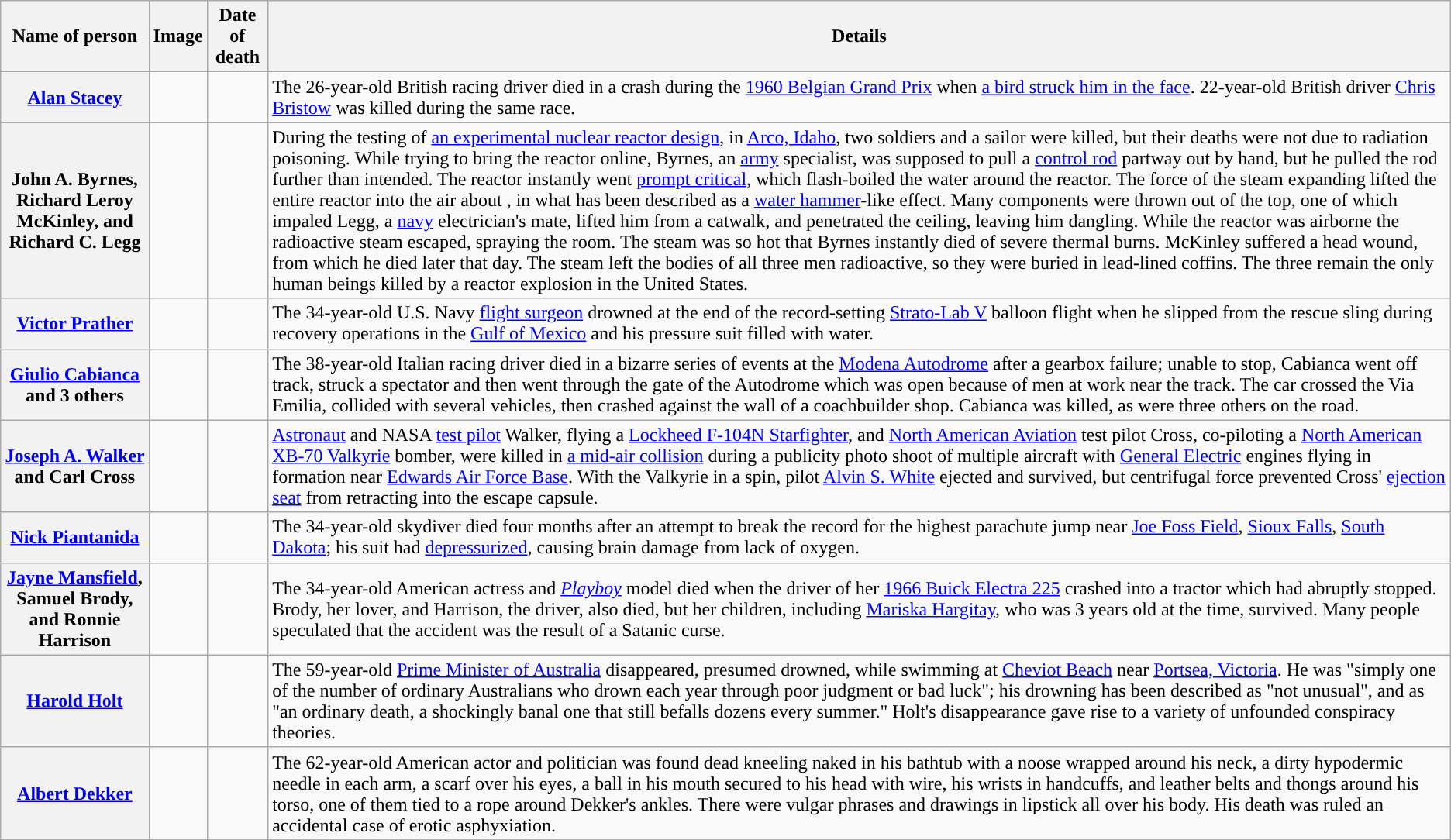<table class="wikitable">
<tr>
<th scope="col">Name of person</th>
<th scope="col">Image</th>
<th scope="col">Date of death</th>
<th scope="col">Details</th>
</tr>
<tr>
<th><a href='#'>Alan Stacey</a></th>
<td></td>
<td></td>
<td>The 26-year-old British racing driver died in a crash during the <a href='#'>1960 Belgian Grand Prix</a> when <a href='#'>a bird struck him in the face</a>. 22-year-old British driver <a href='#'>Chris Bristow</a> was killed during the same race.</td>
</tr>
<tr>
<th>John A. Byrnes, Richard Leroy McKinley, and Richard C. Legg</th>
<td></td>
<td></td>
<td>During the testing of <a href='#'>an experimental nuclear reactor design</a>, in <a href='#'>Arco, Idaho</a>, two soldiers and a sailor were killed, but their deaths were not due to radiation poisoning. While trying to bring the reactor online, Byrnes, an <a href='#'>army</a> specialist, was supposed to pull a <a href='#'>control rod</a> partway out by hand, but he pulled the rod further than intended. The reactor instantly went <a href='#'>prompt critical</a>, which flash-boiled the water around the reactor. The force of the steam expanding lifted the entire reactor into the air about , in what has been described as a <a href='#'>water hammer</a>-like effect. Many components were thrown out of the top, one of which impaled Legg, a <a href='#'>navy</a> electrician's mate, lifted him from a catwalk, and penetrated the ceiling, leaving him dangling. While the reactor was airborne the radioactive steam escaped, spraying the room. The steam was so hot that Byrnes instantly died of severe thermal burns. McKinley suffered a head wound, from which he died later that day. The steam left the bodies of all three men radioactive, so they were buried in lead-lined coffins. The three remain the only human beings killed by a reactor explosion in the United States.</td>
</tr>
<tr>
<th><a href='#'>Victor Prather</a></th>
<td></td>
<td></td>
<td>The 34-year-old U.S. Navy <a href='#'>flight surgeon</a> drowned at the end of the record-setting <a href='#'>Strato-Lab V</a> balloon flight when he slipped from the rescue sling during recovery operations in the <a href='#'>Gulf of Mexico</a> and his pressure suit filled with water.</td>
</tr>
<tr>
<th scope="row"><a href='#'>Giulio Cabianca</a> and 3 others</th>
<td></td>
<td></td>
<td>The 38-year-old Italian racing driver died in a bizarre series of events at the <a href='#'>Modena Autodrome</a> after a gearbox failure; unable to stop, Cabianca went off track, struck a spectator and then went through the gate of the Autodrome which was open because of men at work near the track. The car crossed the Via Emilia, collided with several vehicles, then crashed against the wall of a coachbuilder shop. Cabianca was killed, as were three others on the road.</td>
</tr>
<tr>
<th scope="row"><a href='#'>Joseph A. Walker</a> and Carl Cross</th>
<td></td>
<td></td>
<td><a href='#'>Astronaut</a> and NASA <a href='#'>test pilot</a> Walker, flying a <a href='#'>Lockheed F-104N Starfighter</a>, and <a href='#'>North American Aviation</a> test pilot Cross, co-piloting a <a href='#'>North American XB-70 Valkyrie</a> bomber, were killed in <a href='#'>a mid-air collision</a> during a publicity photo shoot of multiple aircraft with <a href='#'>General Electric</a> engines flying in formation near <a href='#'>Edwards Air Force Base</a>. With the Valkyrie in a spin, pilot <a href='#'>Alvin S. White</a> ejected and survived, but centrifugal force prevented Cross' <a href='#'>ejection seat</a> from retracting into the escape capsule.</td>
</tr>
<tr>
<th scope="row"><a href='#'>Nick Piantanida</a></th>
<td></td>
<td></td>
<td>The 34-year-old skydiver died four months after an attempt to break the record for the highest parachute jump near <a href='#'>Joe Foss Field</a>, <a href='#'>Sioux Falls</a>, <a href='#'>South Dakota</a>; his suit had <a href='#'>depressurized</a>, causing brain damage from lack of oxygen.</td>
</tr>
<tr>
<th><a href='#'>Jayne Mansfield</a>, Samuel Brody, and Ronnie Harrison</th>
<td></td>
<td></td>
<td>The 34-year-old American actress and <em><a href='#'>Playboy</a></em> model died when the driver of her <a href='#'>1966 Buick Electra 225</a> crashed into a tractor which had abruptly stopped. Brody, her lover, and Harrison, the driver, also died, but her children, including <a href='#'>Mariska Hargitay</a>, who was 3 years old at the time, survived. Many people speculated that the accident was the result of a Satanic curse.</td>
</tr>
<tr>
<th><a href='#'>Harold Holt</a></th>
<td></td>
<td></td>
<td>The 59-year-old <a href='#'>Prime Minister of Australia</a> disappeared, presumed drowned, while swimming at <a href='#'>Cheviot Beach</a> near <a href='#'>Portsea, Victoria</a>. He was "simply one of the number of ordinary Australians who drown each year through poor judgment or bad luck"; his drowning has been described as "not unusual", and as "an ordinary death, a shockingly banal one that still befalls dozens every summer." Holt's disappearance gave rise to a variety of unfounded conspiracy theories.</td>
</tr>
<tr>
<th><a href='#'>Albert Dekker</a></th>
<td></td>
<td></td>
<td>The 62-year-old American actor and politician was found dead kneeling naked in his bathtub with a noose wrapped around his neck, a dirty hypodermic needle in each arm, a scarf over his eyes, a ball in his mouth secured to his head with wire, his wrists in handcuffs, and leather belts and thongs around his torso, one of them tied to a rope around Dekker's ankles. There were vulgar phrases and drawings in lipstick all over his body. His death was ruled an accidental case of erotic asphyxiation.</td>
</tr>
</table>
